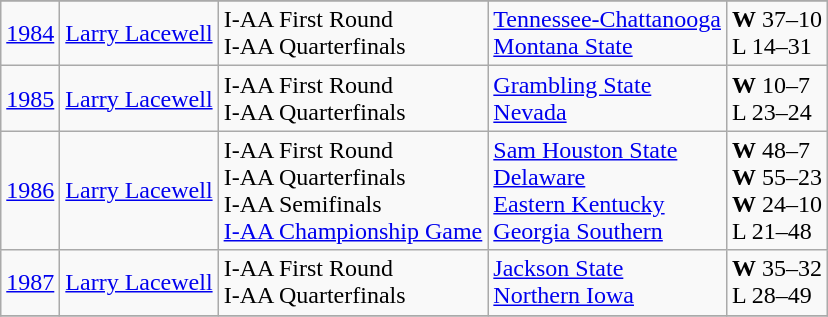<table class="wikitable">
<tr>
</tr>
<tr>
<td><a href='#'>1984</a></td>
<td><a href='#'>Larry Lacewell</a></td>
<td>I-AA First Round<br>I-AA Quarterfinals</td>
<td><a href='#'>Tennessee-Chattanooga</a><br><a href='#'>Montana State</a></td>
<td><strong>W</strong> 37–10<br> L 14–31</td>
</tr>
<tr>
<td><a href='#'>1985</a></td>
<td><a href='#'>Larry Lacewell</a></td>
<td>I-AA First Round<br>I-AA Quarterfinals</td>
<td><a href='#'>Grambling State</a><br><a href='#'>Nevada</a></td>
<td><strong>W</strong> 10–7<br> L 23–24</td>
</tr>
<tr>
<td><a href='#'>1986</a></td>
<td><a href='#'>Larry Lacewell</a></td>
<td>I-AA First Round<br>I-AA Quarterfinals<br>I-AA Semifinals<br><a href='#'>I-AA Championship Game</a></td>
<td><a href='#'>Sam Houston State</a><br><a href='#'>Delaware</a><br><a href='#'>Eastern Kentucky</a><br><a href='#'>Georgia Southern</a></td>
<td><strong>W</strong> 48–7<br><strong>W</strong> 55–23<br><strong>W</strong> 24–10 <br>L 21–48</td>
</tr>
<tr>
<td><a href='#'>1987</a></td>
<td><a href='#'>Larry Lacewell</a></td>
<td>I-AA First Round<br>I-AA Quarterfinals</td>
<td><a href='#'>Jackson State</a><br><a href='#'>Northern Iowa</a></td>
<td><strong>W</strong> 35–32<br> L 28–49</td>
</tr>
<tr>
</tr>
</table>
